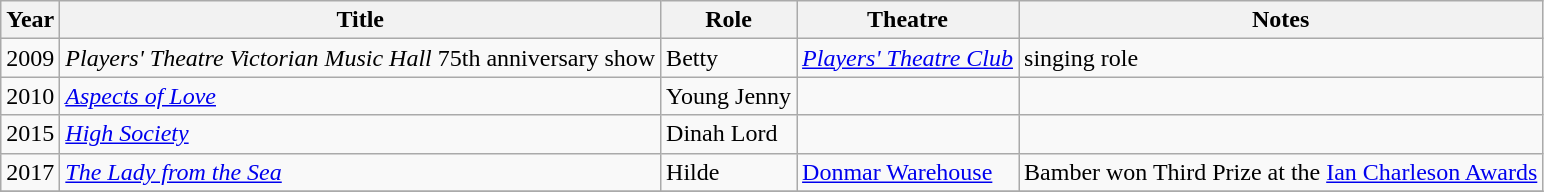<table class="wikitable sortable">
<tr>
<th>Year</th>
<th>Title</th>
<th>Role</th>
<th>Theatre</th>
<th>Notes</th>
</tr>
<tr>
<td>2009</td>
<td><em>Players' Theatre Victorian Music Hall</em> 75th anniversary show</td>
<td>Betty</td>
<td><em><a href='#'>Players' Theatre Club</a></em></td>
<td>singing role</td>
</tr>
<tr>
<td>2010</td>
<td><em><a href='#'>Aspects of Love</a></em></td>
<td>Young Jenny</td>
<td></td>
<td></td>
</tr>
<tr>
<td>2015</td>
<td><em><a href='#'>High Society</a></em></td>
<td>Dinah Lord</td>
<td></td>
<td></td>
</tr>
<tr>
<td>2017</td>
<td><em><a href='#'>The Lady from the Sea</a></em></td>
<td>Hilde</td>
<td><a href='#'>Donmar Warehouse</a></td>
<td>Bamber won Third Prize at the <a href='#'>Ian Charleson Awards</a></td>
</tr>
<tr>
</tr>
</table>
